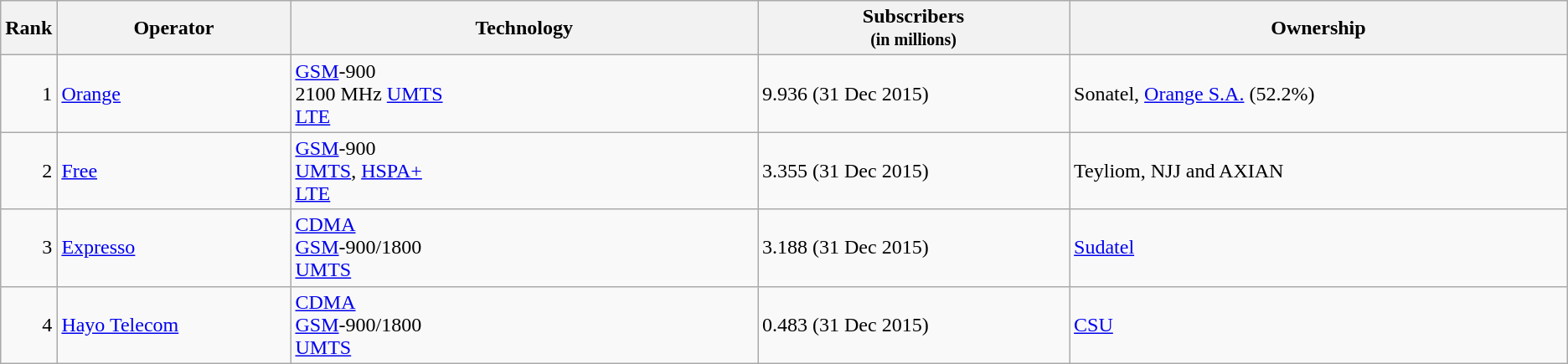<table class="wikitable">
<tr>
<th style="width:3%;">Rank</th>
<th style="width:15%;">Operator</th>
<th style="width:30%;">Technology</th>
<th style="width:20%;">Subscribers<br><small>(in millions)</small></th>
<th style="width:32%;">Ownership</th>
</tr>
<tr>
<td align=right>1</td>
<td><a href='#'>Orange</a></td>
<td><a href='#'>GSM</a>-900<br>2100 MHz <a href='#'>UMTS</a><br><a href='#'>LTE</a></td>
<td>9.936 (31 Dec 2015)</td>
<td>Sonatel, <a href='#'>Orange S.A.</a> (52.2%)</td>
</tr>
<tr>
<td align=right>2</td>
<td><a href='#'>Free</a></td>
<td><a href='#'>GSM</a>-900<br><a href='#'>UMTS</a>, <a href='#'>HSPA+</a><br><a href='#'>LTE</a></td>
<td>3.355 (31 Dec 2015)</td>
<td>Teyliom, NJJ and AXIAN </td>
</tr>
<tr>
<td align=right>3</td>
<td><a href='#'>Expresso</a></td>
<td><a href='#'>CDMA</a><br><a href='#'>GSM</a>-900/1800<br> <a href='#'>UMTS</a></td>
<td>3.188 (31 Dec 2015)</td>
<td><a href='#'>Sudatel</a></td>
</tr>
<tr>
<td align=right>4</td>
<td><a href='#'>Hayo Telecom</a></td>
<td><a href='#'>CDMA</a><br><a href='#'>GSM</a>-900/1800<br> <a href='#'>UMTS</a></td>
<td>0.483 (31 Dec 2015)</td>
<td><a href='#'>CSU</a></td>
</tr>
</table>
